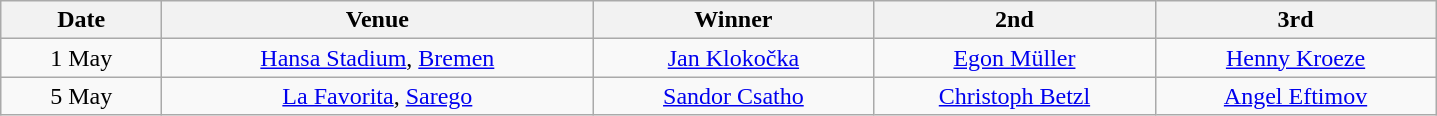<table class="wikitable" style="text-align:center">
<tr>
<th width=100>Date</th>
<th width=280>Venue</th>
<th width=180>Winner</th>
<th width=180>2nd</th>
<th width=180>3rd</th>
</tr>
<tr>
<td align=center>1 May</td>
<td> <a href='#'>Hansa Stadium</a>, <a href='#'>Bremen</a></td>
<td> <a href='#'>Jan Klokočka</a></td>
<td> <a href='#'>Egon Müller</a></td>
<td> <a href='#'>Henny Kroeze</a></td>
</tr>
<tr>
<td align=center>5 May</td>
<td> <a href='#'>La Favorita</a>, <a href='#'>Sarego</a></td>
<td> <a href='#'>Sandor Csatho</a></td>
<td> <a href='#'>Christoph Betzl</a></td>
<td> <a href='#'>Angel Eftimov</a></td>
</tr>
</table>
